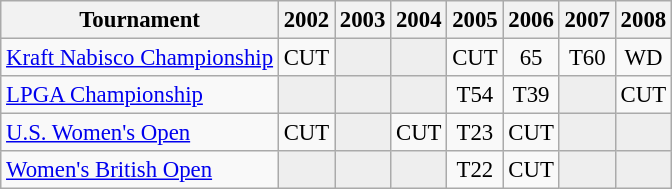<table class="wikitable" style="font-size:95%;text-align:center;">
<tr>
<th>Tournament</th>
<th>2002</th>
<th>2003</th>
<th>2004</th>
<th>2005</th>
<th>2006</th>
<th>2007</th>
<th>2008</th>
</tr>
<tr>
<td align=left><a href='#'>Kraft Nabisco Championship</a></td>
<td>CUT</td>
<td style="background:#eeeeee;"></td>
<td style="background:#eeeeee;"></td>
<td>CUT</td>
<td>65</td>
<td>T60</td>
<td>WD</td>
</tr>
<tr>
<td align=left><a href='#'>LPGA Championship</a></td>
<td style="background:#eeeeee;"></td>
<td style="background:#eeeeee;"></td>
<td style="background:#eeeeee;"></td>
<td>T54</td>
<td>T39</td>
<td style="background:#eeeeee;"></td>
<td>CUT</td>
</tr>
<tr>
<td align=left><a href='#'>U.S. Women's Open</a></td>
<td>CUT</td>
<td style="background:#eeeeee;"></td>
<td>CUT</td>
<td>T23</td>
<td>CUT</td>
<td style="background:#eeeeee;"></td>
<td style="background:#eeeeee;"></td>
</tr>
<tr>
<td align=left><a href='#'>Women's British Open</a></td>
<td style="background:#eeeeee;"></td>
<td style="background:#eeeeee;"></td>
<td style="background:#eeeeee;"></td>
<td>T22</td>
<td>CUT</td>
<td style="background:#eeeeee;"></td>
<td style="background:#eeeeee;"></td>
</tr>
</table>
